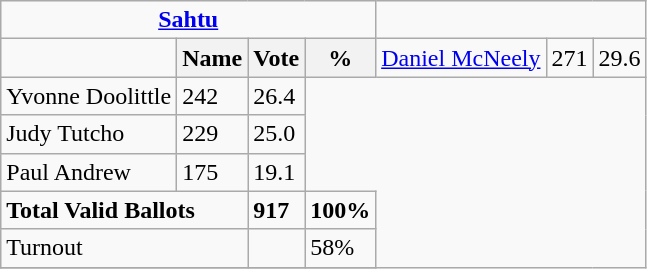<table class="wikitable">
<tr>
<td colspan=4 align=center><a href='#'><strong>Sahtu</strong></a></td>
</tr>
<tr>
<td></td>
<th><strong>Name </strong></th>
<th><strong>Vote</strong></th>
<th><strong>%</strong><br></th>
<td><a href='#'>Daniel McNeely</a></td>
<td>271</td>
<td>29.6</td>
</tr>
<tr>
<td>Yvonne Doolittle</td>
<td>242</td>
<td>26.4</td>
</tr>
<tr>
<td>Judy Tutcho</td>
<td>229</td>
<td>25.0</td>
</tr>
<tr>
<td>Paul Andrew</td>
<td>175</td>
<td>19.1</td>
</tr>
<tr>
<td colspan=2><strong>Total Valid Ballots</strong></td>
<td><strong>917</strong></td>
<td><strong>100%</strong></td>
</tr>
<tr>
<td colspan=2>Turnout</td>
<td></td>
<td>58%</td>
</tr>
<tr>
</tr>
</table>
